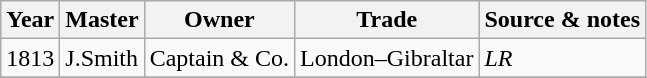<table class="sortable wikitable">
<tr>
<th>Year</th>
<th>Master</th>
<th>Owner</th>
<th>Trade</th>
<th>Source & notes</th>
</tr>
<tr>
<td>1813</td>
<td>J.Smith</td>
<td>Captain & Co.</td>
<td>London–Gibraltar</td>
<td><em>LR</em></td>
</tr>
<tr>
</tr>
</table>
